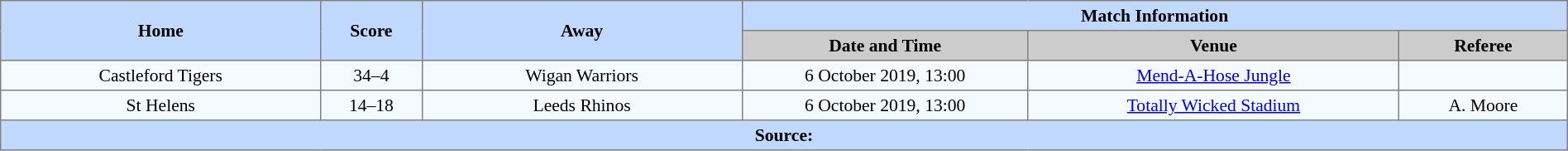<table border=1 style="border-collapse:collapse; font-size:90%; text-align:center;" cellpadding=3 cellspacing=0 width=100%>
<tr bgcolor=#C1D8FF>
<th rowspan=2 width=19%>Home</th>
<th rowspan=2 width=6%>Score</th>
<th rowspan=2 width=19%>Away</th>
<th colspan=3>Match Information</th>
</tr>
<tr bgcolor=#CCCCCC>
<th width=17%>Date and Time</th>
<th width=22%>Venue</th>
<th width=10%>Referee</th>
</tr>
<tr bgcolor=#F5FAFF>
<td> Castleford Tigers</td>
<td>34–4</td>
<td> Wigan Warriors</td>
<td>6 October 2019, 13:00</td>
<td><a href='#'>Mend-A-Hose Jungle</a></td>
<td></td>
</tr>
<tr bgcolor=#F5FAFF>
<td> St Helens</td>
<td>14–18</td>
<td> Leeds Rhinos</td>
<td>6 October 2019, 13:00</td>
<td><a href='#'>Totally Wicked Stadium</a></td>
<td>A. Moore</td>
</tr>
<tr style="background:#c1d8ff;">
<th colspan=6>Source:</th>
</tr>
</table>
